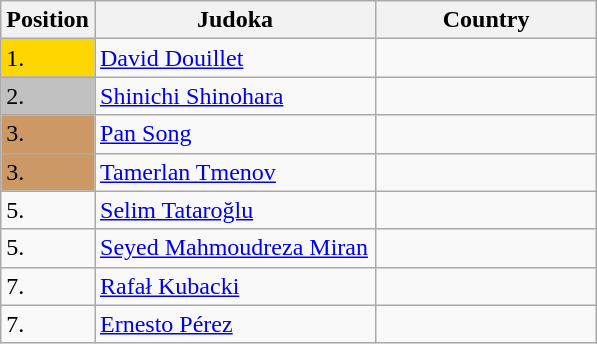<table class=wikitable>
<tr>
<th>Position</th>
<th width=180>Judoka</th>
<th width=140>Country</th>
</tr>
<tr>
<td bgcolor=gold>1.</td>
<td><a href='#'>David Douillet</a></td>
<td></td>
</tr>
<tr>
<td bgcolor=silver>2.</td>
<td><a href='#'>Shinichi Shinohara</a></td>
<td></td>
</tr>
<tr>
<td bgcolor=CC9966>3.</td>
<td><a href='#'>Pan Song</a></td>
<td></td>
</tr>
<tr>
<td bgcolor=CC9966>3.</td>
<td><a href='#'>Tamerlan Tmenov</a></td>
<td></td>
</tr>
<tr>
<td>5.</td>
<td><a href='#'>Selim Tataroğlu</a></td>
<td></td>
</tr>
<tr>
<td>5.</td>
<td><a href='#'>Seyed Mahmoudreza Miran</a></td>
<td></td>
</tr>
<tr>
<td>7.</td>
<td><a href='#'>Rafał Kubacki</a></td>
<td></td>
</tr>
<tr>
<td>7.</td>
<td><a href='#'>Ernesto Pérez</a></td>
<td></td>
</tr>
</table>
